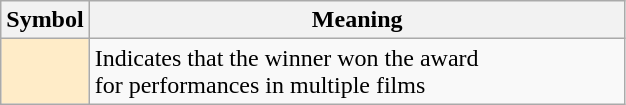<table class="wikitable plainrowheaders" border="1">
<tr>
<th scope="col" style="width:50px">Symbol</th>
<th scope="col" style="width:350px">Meaning</th>
</tr>
<tr>
<td style="text-align:center; background:#ffecc8;"></td>
<td>Indicates that the winner won the award<br>for performances in multiple films</td>
</tr>
</table>
